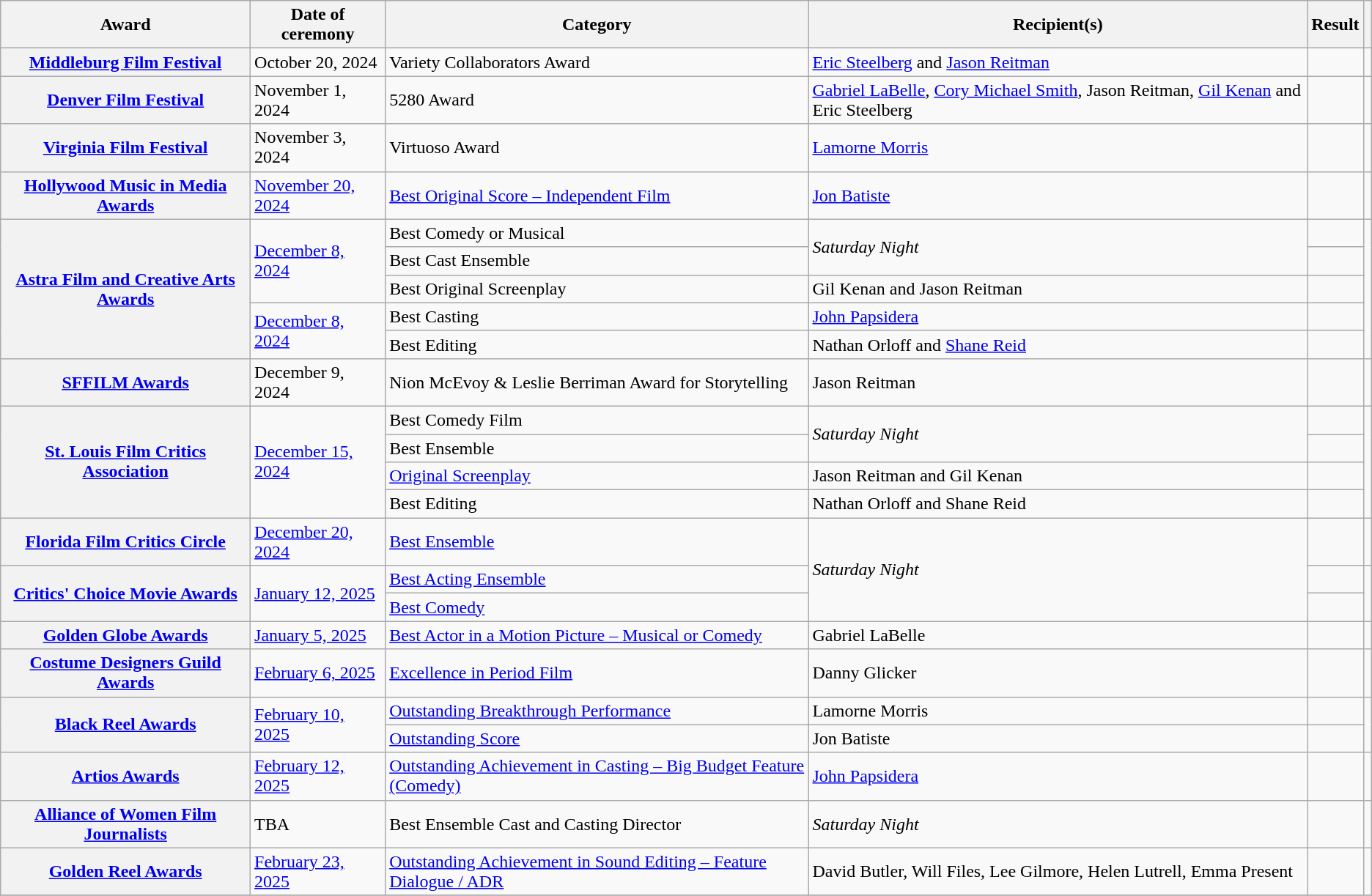<table class="wikitable sortable plainrowheaders">
<tr>
<th scope="col">Award</th>
<th scope="col">Date of ceremony</th>
<th scope="col">Category</th>
<th scope="col">Recipient(s)</th>
<th>Result</th>
<th class="unsortable" scope="col"></th>
</tr>
<tr>
<th scope="row"><a href='#'>Middleburg Film Festival</a></th>
<td>October 20, 2024</td>
<td>Variety Collaborators Award</td>
<td><a href='#'>Eric Steelberg</a> and <a href='#'>Jason Reitman</a></td>
<td></td>
<td align="center"></td>
</tr>
<tr>
<th scope="row"><a href='#'>Denver Film Festival</a></th>
<td>November 1, 2024</td>
<td>5280 Award</td>
<td><a href='#'>Gabriel LaBelle</a>, <a href='#'>Cory Michael Smith</a>, Jason Reitman, <a href='#'>Gil Kenan</a> and Eric Steelberg</td>
<td></td>
<td align="center"></td>
</tr>
<tr>
<th scope="row"><a href='#'>Virginia Film Festival</a></th>
<td>November 3, 2024</td>
<td>Virtuoso Award</td>
<td><a href='#'>Lamorne Morris</a></td>
<td></td>
<td align="center"></td>
</tr>
<tr>
<th scope="row"><a href='#'>Hollywood Music in Media Awards</a></th>
<td><a href='#'>November 20, 2024</a></td>
<td><a href='#'>Best Original Score – Independent Film</a></td>
<td><a href='#'>Jon Batiste</a></td>
<td></td>
<td align="center"></td>
</tr>
<tr>
<th scope="row" rowspan="5"><a href='#'>Astra Film and Creative Arts Awards</a></th>
<td rowspan="3"><a href='#'>December 8, 2024</a></td>
<td>Best Comedy or Musical</td>
<td rowspan="2"><em>Saturday Night</em></td>
<td></td>
<td align="center" rowspan="5"></td>
</tr>
<tr>
<td>Best Cast Ensemble</td>
<td></td>
</tr>
<tr>
<td>Best Original Screenplay</td>
<td>Gil Kenan and Jason Reitman</td>
<td></td>
</tr>
<tr>
<td rowspan="2"><a href='#'>December 8, 2024</a></td>
<td>Best Casting</td>
<td><a href='#'>John Papsidera</a></td>
<td></td>
</tr>
<tr>
<td>Best Editing</td>
<td>Nathan Orloff and <a href='#'>Shane Reid</a></td>
<td></td>
</tr>
<tr>
<th scope="row"><a href='#'>SFFILM Awards</a></th>
<td>December 9, 2024</td>
<td>Nion McEvoy & Leslie Berriman Award for Storytelling</td>
<td>Jason Reitman</td>
<td></td>
<td align="center"></td>
</tr>
<tr>
<th rowspan="4" scope="row"><a href='#'>St. Louis Film Critics Association</a></th>
<td rowspan="4"><a href='#'>December 15, 2024</a></td>
<td>Best Comedy Film</td>
<td rowspan="2"><em>Saturday Night</em></td>
<td></td>
<td align="center" rowspan="4"></td>
</tr>
<tr>
<td>Best Ensemble</td>
<td></td>
</tr>
<tr>
<td><a href='#'>Original Screenplay</a></td>
<td>Jason Reitman and Gil Kenan</td>
<td></td>
</tr>
<tr>
<td>Best Editing</td>
<td>Nathan Orloff and Shane Reid</td>
<td></td>
</tr>
<tr>
<th scope="row"><a href='#'>Florida Film Critics Circle</a></th>
<td><a href='#'>December 20, 2024</a></td>
<td><a href='#'>Best Ensemble</a></td>
<td rowspan="3"><em>Saturday Night</em></td>
<td></td>
<td align="center"></td>
</tr>
<tr>
<th scope="row" rowspan="2"><a href='#'>Critics' Choice Movie Awards</a></th>
<td rowspan="2"><a href='#'>January 12, 2025</a></td>
<td><a href='#'>Best Acting Ensemble</a></td>
<td></td>
<td rowspan="2" align="center"></td>
</tr>
<tr>
<td><a href='#'>Best Comedy</a></td>
<td></td>
</tr>
<tr>
<th scope="row"><a href='#'>Golden Globe Awards</a></th>
<td><a href='#'>January 5, 2025</a></td>
<td><a href='#'>Best Actor in a Motion Picture – Musical or Comedy</a></td>
<td>Gabriel LaBelle</td>
<td></td>
<td align="center"></td>
</tr>
<tr>
<th scope="row"><a href='#'>Costume Designers Guild Awards</a></th>
<td><a href='#'>February 6, 2025</a></td>
<td><a href='#'>Excellence in Period Film</a></td>
<td>Danny Glicker</td>
<td></td>
<td align="center"></td>
</tr>
<tr>
<th scope="row" rowspan="2"><a href='#'>Black Reel Awards</a></th>
<td rowspan="2"><a href='#'>February 10, 2025</a></td>
<td><a href='#'>Outstanding Breakthrough Performance</a></td>
<td>Lamorne Morris</td>
<td></td>
<td align="center" rowspan="2"></td>
</tr>
<tr>
<td><a href='#'>Outstanding Score</a></td>
<td>Jon Batiste</td>
<td></td>
</tr>
<tr>
<th scope="row"><a href='#'>Artios Awards</a></th>
<td><a href='#'>February 12, 2025</a></td>
<td><a href='#'>Outstanding Achievement in Casting – Big Budget Feature (Comedy)</a></td>
<td><a href='#'>John Papsidera</a></td>
<td></td>
<td align="center"></td>
</tr>
<tr>
<th rowspan="1" scope="row"><a href='#'>Alliance of Women Film Journalists</a></th>
<td rowspan="1">TBA</td>
<td>Best Ensemble Cast and Casting Director</td>
<td><em>Saturday Night</em></td>
<td></td>
<td align="center" rowspan="1"></td>
</tr>
<tr>
<th scope="row"><a href='#'>Golden Reel Awards</a></th>
<td><a href='#'>February 23, 2025</a></td>
<td><a href='#'>Outstanding Achievement in Sound Editing – Feature Dialogue / ADR</a></td>
<td>David Butler, Will Files, Lee Gilmore, Helen Lutrell, Emma Present</td>
<td></td>
<td align="center"></td>
</tr>
<tr>
</tr>
</table>
